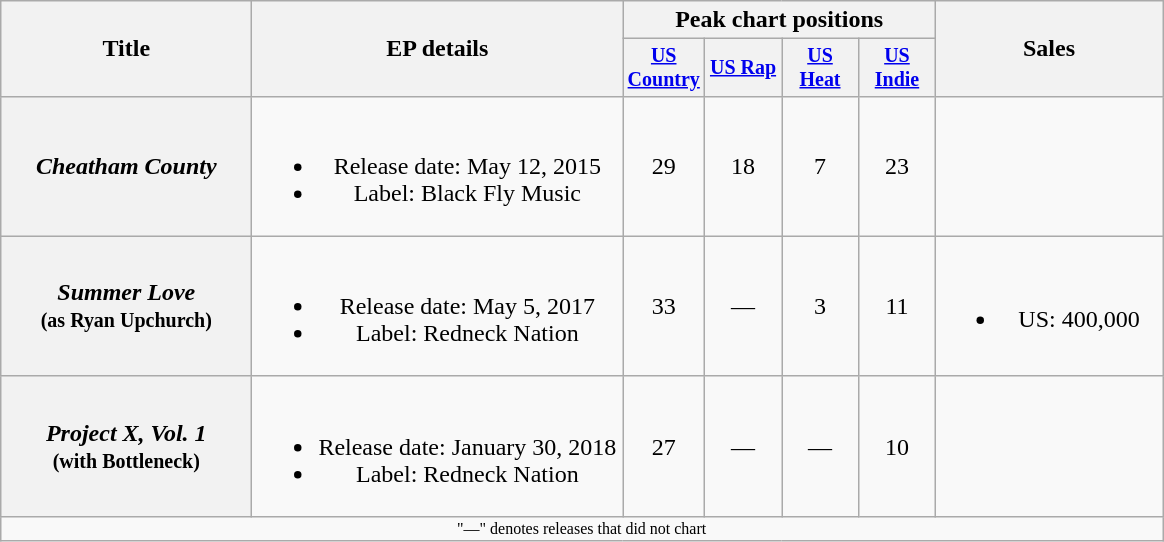<table class="wikitable plainrowheaders" style="text-align:center;">
<tr>
<th rowspan="2" style="width:10em;">Title</th>
<th rowspan="2" style="width:15em;">EP details</th>
<th colspan="4">Peak chart positions</th>
<th rowspan="2" style="width:9em;">Sales</th>
</tr>
<tr style="font-size:smaller;">
<th width="45"><a href='#'>US Country</a><br></th>
<th width="45"><a href='#'>US Rap</a><br></th>
<th width="45"><a href='#'>US<br>Heat</a><br></th>
<th width="45"><a href='#'>US<br>Indie</a><br></th>
</tr>
<tr>
<th scope="row"><em>Cheatham County</em></th>
<td><br><ul><li>Release date: May 12, 2015</li><li>Label: Black Fly Music</li></ul></td>
<td>29</td>
<td>18</td>
<td>7</td>
<td>23</td>
<td></td>
</tr>
<tr>
<th scope="row"><em>Summer Love</em><br><small>(as Ryan Upchurch)</small></th>
<td><br><ul><li>Release date: May 5, 2017</li><li>Label:  Redneck Nation</li></ul></td>
<td>33</td>
<td>—</td>
<td>3</td>
<td>11</td>
<td><br><ul><li>US: 400,000</li></ul></td>
</tr>
<tr>
<th scope="row"><em>Project X, Vol. 1</em><br><small>(with Bottleneck)</small></th>
<td><br><ul><li>Release date: January 30, 2018</li><li>Label: Redneck Nation</li></ul></td>
<td>27</td>
<td>—</td>
<td>—</td>
<td>10</td>
<td></td>
</tr>
<tr>
<td colspan="7" style="font-size:8pt">"—" denotes releases that did not chart</td>
</tr>
</table>
